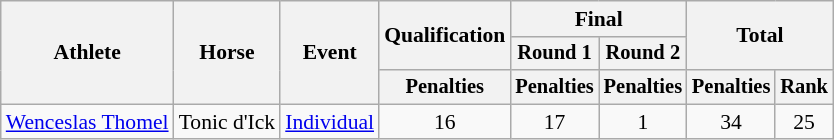<table class="wikitable" style="font-size:90%">
<tr>
<th rowspan="3">Athlete</th>
<th rowspan="3">Horse</th>
<th rowspan="3">Event</th>
<th rowspan="2">Qualification</th>
<th colspan="2">Final</th>
<th rowspan=2 colspan="2">Total</th>
</tr>
<tr style="font-size:95%">
<th>Round 1</th>
<th>Round 2</th>
</tr>
<tr style="font-size:95%">
<th>Penalties</th>
<th>Penalties</th>
<th>Penalties</th>
<th>Penalties</th>
<th>Rank</th>
</tr>
<tr align=center>
<td align=left><a href='#'>Wenceslas Thomel</a></td>
<td align=left>Tonic d'Ick</td>
<td align="left"><a href='#'>Individual</a></td>
<td>16</td>
<td>17</td>
<td>1</td>
<td>34</td>
<td>25</td>
</tr>
</table>
